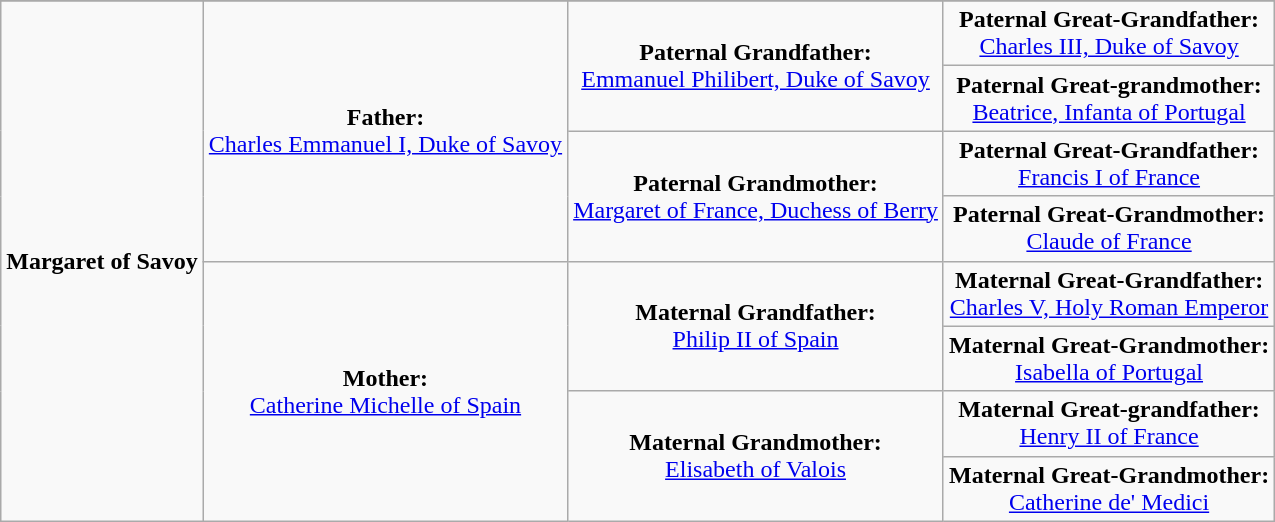<table class="wikitable">
<tr>
</tr>
<tr>
<td rowspan="8" align="center"><strong>Margaret of Savoy</strong></td>
<td rowspan="4" align="center"><strong>Father:</strong><br><a href='#'>Charles Emmanuel I, Duke of Savoy</a></td>
<td rowspan="2" align="center"><strong>Paternal Grandfather:</strong><br><a href='#'>Emmanuel Philibert, Duke of Savoy</a></td>
<td align="center"><strong>Paternal Great-Grandfather:</strong><br><a href='#'>Charles III, Duke of Savoy</a></td>
</tr>
<tr>
<td align="center"><strong>Paternal Great-grandmother:</strong><br><a href='#'>Beatrice, Infanta of Portugal</a></td>
</tr>
<tr>
<td rowspan="2" align="center"><strong>Paternal Grandmother:</strong><br><a href='#'>Margaret of France, Duchess of Berry</a></td>
<td align="center"><strong>Paternal Great-Grandfather:</strong><br><a href='#'>Francis I of France</a></td>
</tr>
<tr>
<td align="center"><strong>Paternal Great-Grandmother:</strong><br><a href='#'>Claude of France</a></td>
</tr>
<tr>
<td rowspan="4" align="center"><strong>Mother:</strong><br><a href='#'>Catherine Michelle of Spain</a></td>
<td rowspan="2" align="center"><strong>Maternal Grandfather:</strong><br><a href='#'>Philip II of Spain</a></td>
<td align="center"><strong>Maternal Great-Grandfather:</strong><br><a href='#'>Charles V, Holy Roman Emperor</a></td>
</tr>
<tr>
<td align="center"><strong>Maternal Great-Grandmother:</strong><br><a href='#'>Isabella of Portugal</a></td>
</tr>
<tr>
<td rowspan="2" align="center"><strong>Maternal Grandmother:</strong><br><a href='#'>Elisabeth of Valois</a></td>
<td align="center"><strong>Maternal Great-grandfather:</strong><br><a href='#'>Henry II of France</a></td>
</tr>
<tr>
<td align="center"><strong>Maternal Great-Grandmother:</strong><br><a href='#'>Catherine de' Medici</a></td>
</tr>
</table>
